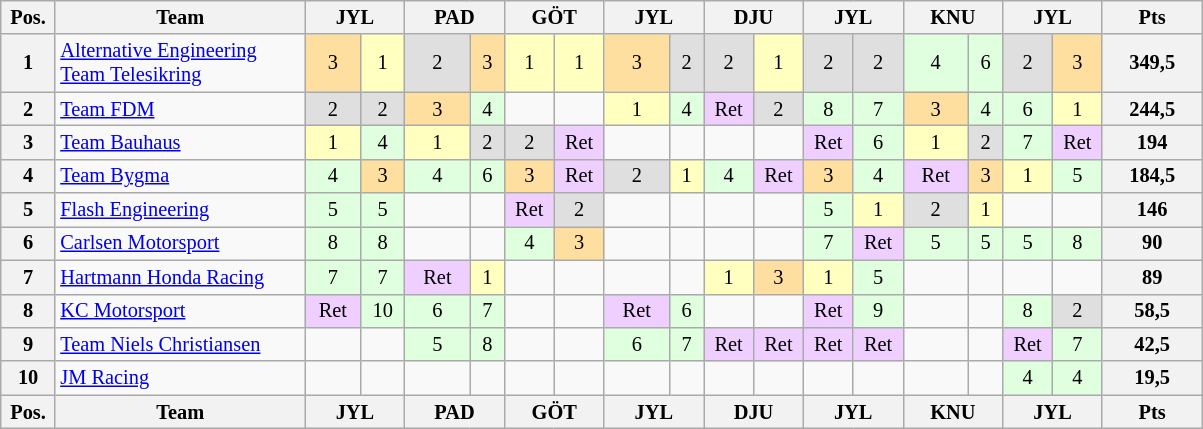<table class="wikitable" style="font-size:85%; text-align:center">
<tr style="background:#f9f9f9" valign="top">
<th width="30" valign="middle">Pos.</th>
<th width="160" valign="middle">Team</th>
<th width="60" colspan="2">JYL<br></th>
<th width="60" colspan="2">PAD<br></th>
<th width="60" colspan="2">GÖT<br></th>
<th width="60" colspan="2">JYL<br></th>
<th width="60" colspan="2">DJU<br></th>
<th width="60" colspan="2">JYL<br></th>
<th width="60" colspan="2">KNU<br></th>
<th width="60" colspan="2">JYL<br></th>
<th width="60" valign="middle">Pts</th>
</tr>
<tr>
<th>1</th>
<td align="left"> <a href='#'>Alternative Engineering</a> <br>  <a href='#'>Team Telesikring</a></td>
<td style="background:#FFDF9F;">3</td>
<td style="background:#FFFFBF;">1</td>
<td style="background:#DFDFDF;">2</td>
<td style="background:#FFDF9F;">3</td>
<td style="background:#FFFFBF;">1</td>
<td style="background:#FFFFBF;">1</td>
<td style="background:#FFDF9F;">3</td>
<td style="background:#DFDFDF;">2</td>
<td style="background:#DFDFDF;">2</td>
<td style="background:#FFFFBF;">1</td>
<td style="background:#DFDFDF;">2</td>
<td style="background:#DFDFDF;">2</td>
<td style="background:#DFFFDF;">4</td>
<td style="background:#DFFFDF;">6</td>
<td style="background:#DFDFDF;">2</td>
<td style="background:#FFDF9F;">3</td>
<th>349,5</th>
</tr>
<tr>
<th>2</th>
<td align="left"> <a href='#'>Team FDM</a></td>
<td style="background:#DFDFDF;">2</td>
<td style="background:#DFDFDF;">2</td>
<td style="background:#FFDF9F;">3</td>
<td style="background:#DFFFDF;">4</td>
<td></td>
<td></td>
<td style="background:#FFFFBF;">1</td>
<td style="background:#DFFFDF;">4</td>
<td style="background:#EFCFFF;">Ret</td>
<td style="background:#DFDFDF;">2</td>
<td style="background:#DFFFDF;">8</td>
<td style="background:#DFFFDF;">7</td>
<td style="background:#FFDF9F;">3</td>
<td style="background:#DFFFDF;">4</td>
<td style="background:#DFFFDF;">6</td>
<td style="background:#FFFFBF;">1</td>
<th>244,5</th>
</tr>
<tr>
<th>3</th>
<td align="left"> <a href='#'>Team Bauhaus</a></td>
<td style="background:#FFFFBF;">1</td>
<td style="background:#DFFFDF;">4</td>
<td style="background:#FFFFBF;">1</td>
<td style="background:#DFDFDF;">2</td>
<td style="background:#DFDFDF;">2</td>
<td style="background:#EFCFFF;">Ret</td>
<td></td>
<td></td>
<td></td>
<td></td>
<td style="background:#EFCFFF;">Ret</td>
<td style="background:#DFFFDF;">6</td>
<td style="background:#FFFFBF;">1</td>
<td style="background:#DFDFDF;">2</td>
<td style="background:#DFFFDF;">7</td>
<td style="background:#EFCFFF;">Ret</td>
<th>194</th>
</tr>
<tr>
<th>4</th>
<td align="left"> <a href='#'>Team Bygma</a></td>
<td style="background:#DFFFDF;">4</td>
<td style="background:#FFDF9F;">3</td>
<td style="background:#DFFFDF;">4</td>
<td style="background:#DFFFDF;">6</td>
<td style="background:#FFDF9F;">3</td>
<td style="background:#EFCFFF;">Ret</td>
<td style="background:#DFDFDF;">2</td>
<td style="background:#FFFFBF;">1</td>
<td style="background:#DFFFDF;">4</td>
<td style="background:#EFCFFF;">Ret</td>
<td style="background:#FFDF9F;">3</td>
<td style="background:#DFFFDF;">4</td>
<td style="background:#EFCFFF;">Ret</td>
<td style="background:#FFDF9F;">3</td>
<td style="background:#FFFFBF;">1</td>
<td style="background:#DFFFDF;">5</td>
<th>184,5</th>
</tr>
<tr>
<th>5</th>
<td align="left"> <a href='#'>Flash Engineering</a></td>
<td style="background:#DFFFDF;">5</td>
<td style="background:#DFFFDF;">5</td>
<td></td>
<td></td>
<td style="background:#EFCFFF;">Ret</td>
<td style="background:#DFDFDF;">2</td>
<td></td>
<td></td>
<td></td>
<td></td>
<td style="background:#DFFFDF;">5</td>
<td style="background:#FFFFBF;">1</td>
<td style="background:#DFDFDF;">2</td>
<td style="background:#FFFFBF;">1</td>
<td></td>
<td></td>
<th>146</th>
</tr>
<tr>
<th>6</th>
<td align="left"> <a href='#'>Carlsen Motorsport</a></td>
<td style="background:#DFFFDF;">8</td>
<td style="background:#DFFFDF;">8</td>
<td></td>
<td></td>
<td style="background:#DFFFDF;">4</td>
<td style="background:#FFDF9F;">3</td>
<td></td>
<td></td>
<td></td>
<td></td>
<td style="background:#DFFFDF;">7</td>
<td style="background:#EFCFFF;">Ret</td>
<td style="background:#DFFFDF;">5</td>
<td style="background:#DFFFDF;">5</td>
<td style="background:#DFFFDF;">5</td>
<td style="background:#DFFFDF;">8</td>
<th>90</th>
</tr>
<tr>
<th>7</th>
<td align="left"> <a href='#'>Hartmann Honda Racing</a></td>
<td style="background:#DFFFDF;">7</td>
<td style="background:#DFFFDF;">7</td>
<td style="background:#EFCFFF;">Ret</td>
<td style="background:#FFFFBF;">1</td>
<td></td>
<td></td>
<td></td>
<td></td>
<td style="background:#FFFFBF;">1</td>
<td style="background:#FFDF9F;">3</td>
<td style="background:#FFFFBF;">1</td>
<td style="background:#DFFFDF;">5</td>
<td></td>
<td></td>
<td></td>
<td></td>
<th>89</th>
</tr>
<tr>
<th>8</th>
<td align="left"> <a href='#'>KC Motorsport</a></td>
<td style="background:#EFCFFF;">Ret</td>
<td style="background:#DFFFDF;">10</td>
<td style="background:#DFFFDF;">6</td>
<td style="background:#DFFFDF;">7</td>
<td></td>
<td></td>
<td style="background:#EFCFFF;">Ret</td>
<td style="background:#DFFFDF;">6</td>
<td></td>
<td></td>
<td style="background:#EFCFFF;">Ret</td>
<td style="background:#DFFFDF;">9</td>
<td></td>
<td></td>
<td style="background:#DFFFDF;">8</td>
<td style="background:#DFDFDF;">2</td>
<th>58,5</th>
</tr>
<tr>
<th>9</th>
<td align="left"> <a href='#'>Team Niels Christiansen</a></td>
<td></td>
<td></td>
<td style="background:#DFFFDF;">5</td>
<td style="background:#DFFFDF;">8</td>
<td></td>
<td></td>
<td style="background:#DFFFDF;">6</td>
<td style="background:#DFFFDF;">7</td>
<td style="background:#EFCFFF;">Ret</td>
<td style="background:#EFCFFF;">Ret</td>
<td style="background:#EFCFFF;">Ret</td>
<td style="background:#EFCFFF;">Ret</td>
<td></td>
<td></td>
<td style="background:#EFCFFF;">Ret</td>
<td style="background:#DFFFDF;">7</td>
<th>42,5</th>
</tr>
<tr>
<th>10</th>
<td align="left"> <a href='#'>JM Racing</a></td>
<td></td>
<td></td>
<td></td>
<td></td>
<td></td>
<td></td>
<td></td>
<td></td>
<td></td>
<td></td>
<td></td>
<td></td>
<td></td>
<td></td>
<td style="background:#DFFFDF;">4</td>
<td style="background:#DFFFDF;">4</td>
<th>19,5</th>
</tr>
<tr>
<th width="30" valign="middle">Pos.</th>
<th width="160" valign="middle">Team</th>
<th width="60" colspan="2">JYL<br></th>
<th width="60" colspan="2">PAD<br></th>
<th width="60" colspan="2">GÖT<br></th>
<th width="60" colspan="2">JYL<br></th>
<th width="60" colspan="2">DJU<br></th>
<th width="60" colspan="2">JYL<br></th>
<th width="60" colspan="2">KNU<br></th>
<th width="60" colspan="2">JYL<br></th>
<th width="60" valign="middle">Pts</th>
</tr>
</table>
